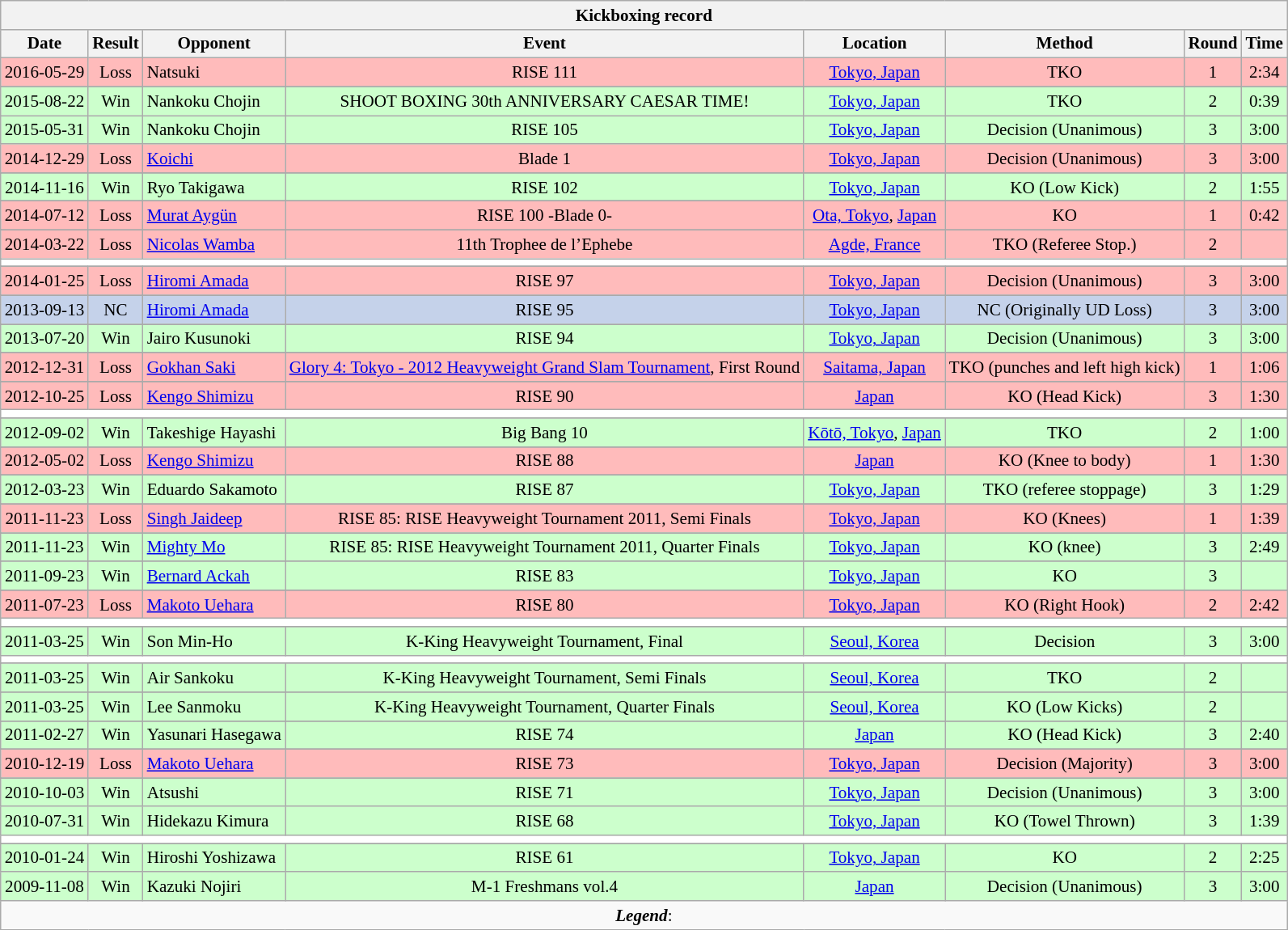<table class="wikitable collapsible" style="text-align:center; font-size:88%">
<tr>
<th colspan=8>Kickboxing record</th>
</tr>
<tr>
<th>Date</th>
<th>Result</th>
<th>Opponent</th>
<th>Event</th>
<th>Location</th>
<th>Method</th>
<th>Round</th>
<th>Time</th>
</tr>
<tr bgcolor="#FFBBBB">
<td>2016-05-29</td>
<td>Loss</td>
<td align=left> Natsuki</td>
<td>RISE 111</td>
<td><a href='#'>Tokyo, Japan</a></td>
<td>TKO</td>
<td>1</td>
<td>2:34</td>
</tr>
<tr>
</tr>
<tr bgcolor="#CCFFCC">
<td>2015-08-22</td>
<td>Win</td>
<td align=left> Nankoku Chojin</td>
<td>SHOOT BOXING 30th ANNIVERSARY CAESAR TIME!</td>
<td><a href='#'>Tokyo, Japan</a></td>
<td>TKO</td>
<td>2</td>
<td>0:39</td>
</tr>
<tr bgcolor="#CCFFCC">
<td>2015-05-31</td>
<td>Win</td>
<td align=left> Nankoku Chojin</td>
<td>RISE 105</td>
<td><a href='#'>Tokyo, Japan</a></td>
<td>Decision (Unanimous)</td>
<td>3</td>
<td>3:00</td>
</tr>
<tr bgcolor="#FFBBBB">
<td>2014-12-29</td>
<td>Loss</td>
<td align=left> <a href='#'>Koichi</a></td>
<td>Blade 1</td>
<td><a href='#'>Tokyo, Japan</a></td>
<td>Decision (Unanimous)</td>
<td>3</td>
<td>3:00</td>
</tr>
<tr>
</tr>
<tr bgcolor="#CCFFCC">
<td>2014-11-16</td>
<td>Win</td>
<td align=left> Ryo Takigawa</td>
<td>RISE 102</td>
<td><a href='#'>Tokyo, Japan</a></td>
<td>KO (Low Kick)</td>
<td>2</td>
<td>1:55</td>
</tr>
<tr>
</tr>
<tr bgcolor="#FFBBBB">
<td>2014-07-12</td>
<td>Loss</td>
<td align=left> <a href='#'>Murat Aygün</a></td>
<td>RISE 100 -Blade 0-</td>
<td><a href='#'>Ota, Tokyo</a>, <a href='#'>Japan</a></td>
<td>KO</td>
<td>1</td>
<td>0:42</td>
</tr>
<tr>
</tr>
<tr bgcolor="#FFBBBB">
<td>2014-03-22</td>
<td>Loss</td>
<td align=left> <a href='#'>Nicolas Wamba</a></td>
<td>11th Trophee de l’Ephebe</td>
<td><a href='#'>Agde, France</a></td>
<td>TKO (Referee Stop.)</td>
<td>2</td>
<td></td>
</tr>
<tr>
<th style="background:white" colspan=9></th>
</tr>
<tr>
</tr>
<tr bgcolor="#FFBBBB">
<td>2014-01-25</td>
<td>Loss</td>
<td align=left> <a href='#'>Hiromi Amada</a></td>
<td>RISE 97</td>
<td><a href='#'>Tokyo, Japan</a></td>
<td>Decision (Unanimous)</td>
<td>3</td>
<td>3:00</td>
</tr>
<tr>
</tr>
<tr bgcolor="#c5d2ea">
<td>2013-09-13</td>
<td>NC</td>
<td align=left> <a href='#'>Hiromi Amada</a></td>
<td>RISE 95</td>
<td><a href='#'>Tokyo, Japan</a></td>
<td>NC (Originally UD Loss)</td>
<td>3</td>
<td>3:00</td>
</tr>
<tr>
</tr>
<tr bgcolor="#CCFFCC">
<td>2013-07-20</td>
<td>Win</td>
<td align=left>  Jairo Kusunoki</td>
<td>RISE 94</td>
<td><a href='#'>Tokyo, Japan</a></td>
<td>Decision (Unanimous)</td>
<td>3</td>
<td>3:00</td>
</tr>
<tr>
</tr>
<tr bgcolor="#FFBBBB">
<td>2012-12-31</td>
<td>Loss</td>
<td align=left> <a href='#'>Gokhan Saki</a></td>
<td><a href='#'>Glory 4: Tokyo - 2012 Heavyweight Grand Slam Tournament</a>, First Round</td>
<td><a href='#'>Saitama, Japan</a></td>
<td>TKO (punches and left high kick)</td>
<td>1</td>
<td>1:06</td>
</tr>
<tr>
</tr>
<tr bgcolor="#FFBBBB">
<td>2012-10-25</td>
<td>Loss</td>
<td align=left> <a href='#'>Kengo Shimizu</a></td>
<td>RISE 90</td>
<td><a href='#'>Japan</a></td>
<td>KO (Head Kick)</td>
<td>3</td>
<td>1:30</td>
</tr>
<tr>
<th style="background:white" colspan=9></th>
</tr>
<tr>
</tr>
<tr bgcolor="#CCFFCC">
<td>2012-09-02</td>
<td>Win</td>
<td align=left> Takeshige Hayashi</td>
<td>Big Bang 10</td>
<td><a href='#'>Kōtō, Tokyo</a>, <a href='#'>Japan</a></td>
<td>TKO</td>
<td>2</td>
<td>1:00</td>
</tr>
<tr>
</tr>
<tr bgcolor="#FFBBBB">
<td>2012-05-02</td>
<td>Loss</td>
<td align=left> <a href='#'>Kengo Shimizu</a></td>
<td>RISE 88</td>
<td><a href='#'>Japan</a></td>
<td>KO (Knee to body)</td>
<td>1</td>
<td>1:30</td>
</tr>
<tr>
</tr>
<tr bgcolor="#CCFFCC">
<td>2012-03-23</td>
<td>Win</td>
<td align=left> Eduardo Sakamoto</td>
<td>RISE 87</td>
<td><a href='#'>Tokyo, Japan</a></td>
<td>TKO (referee stoppage)</td>
<td>3</td>
<td>1:29</td>
</tr>
<tr>
</tr>
<tr bgcolor="#FFBBBB">
<td>2011-11-23</td>
<td>Loss</td>
<td align=left> <a href='#'>Singh Jaideep</a></td>
<td>RISE 85: RISE Heavyweight Tournament 2011, Semi Finals</td>
<td><a href='#'>Tokyo, Japan</a></td>
<td>KO (Knees)</td>
<td>1</td>
<td>1:39</td>
</tr>
<tr>
</tr>
<tr bgcolor="#CCFFCC">
<td>2011-11-23</td>
<td>Win</td>
<td align=left> <a href='#'>Mighty Mo</a></td>
<td>RISE 85: RISE Heavyweight Tournament 2011, Quarter Finals</td>
<td><a href='#'>Tokyo, Japan</a></td>
<td>KO (knee)</td>
<td>3</td>
<td>2:49</td>
</tr>
<tr>
</tr>
<tr bgcolor="#CCFFCC">
<td>2011-09-23</td>
<td>Win</td>
<td align=left> <a href='#'>Bernard Ackah</a></td>
<td>RISE 83</td>
<td><a href='#'>Tokyo, Japan</a></td>
<td>KO</td>
<td>3</td>
<td></td>
</tr>
<tr>
</tr>
<tr bgcolor="#FFBBBB">
<td>2011-07-23</td>
<td>Loss</td>
<td align=left> <a href='#'>Makoto Uehara</a></td>
<td>RISE 80</td>
<td><a href='#'>Tokyo, Japan</a></td>
<td>KO (Right Hook)</td>
<td>2</td>
<td>2:42</td>
</tr>
<tr>
<th style="background:white" colspan=9></th>
</tr>
<tr>
</tr>
<tr bgcolor="#CCFFCC">
<td>2011-03-25</td>
<td>Win</td>
<td align=left> Son Min-Ho</td>
<td>K-King Heavyweight Tournament, Final</td>
<td><a href='#'>Seoul, Korea</a></td>
<td>Decision</td>
<td>3</td>
<td>3:00</td>
</tr>
<tr>
<th style="background:white" colspan=9></th>
</tr>
<tr>
</tr>
<tr bgcolor="#CCFFCC">
<td>2011-03-25</td>
<td>Win</td>
<td align=left> Air Sankoku</td>
<td>K-King Heavyweight Tournament, Semi Finals</td>
<td><a href='#'>Seoul, Korea</a></td>
<td>TKO</td>
<td>2</td>
<td></td>
</tr>
<tr>
</tr>
<tr bgcolor="#CCFFCC">
<td>2011-03-25</td>
<td>Win</td>
<td align=left> Lee Sanmoku</td>
<td>K-King Heavyweight Tournament, Quarter Finals</td>
<td><a href='#'>Seoul, Korea</a></td>
<td>KO (Low Kicks)</td>
<td>2</td>
<td></td>
</tr>
<tr>
</tr>
<tr bgcolor="#CCFFCC">
<td>2011-02-27</td>
<td>Win</td>
<td align=left> Yasunari Hasegawa</td>
<td>RISE 74</td>
<td><a href='#'>Japan</a></td>
<td>KO (Head Kick)</td>
<td>3</td>
<td>2:40</td>
</tr>
<tr>
</tr>
<tr bgcolor="#FFBBBB">
<td>2010-12-19</td>
<td>Loss</td>
<td align=left> <a href='#'>Makoto Uehara</a></td>
<td>RISE 73</td>
<td><a href='#'>Tokyo, Japan</a></td>
<td>Decision (Majority)</td>
<td>3</td>
<td>3:00</td>
</tr>
<tr>
</tr>
<tr bgcolor="#CCFFCC">
<td>2010-10-03</td>
<td>Win</td>
<td align=left> Atsushi</td>
<td>RISE 71</td>
<td><a href='#'>Tokyo, Japan</a></td>
<td>Decision (Unanimous)</td>
<td>3</td>
<td>3:00</td>
</tr>
<tr bgcolor="#CCFFCC">
<td>2010-07-31</td>
<td>Win</td>
<td align=left> Hidekazu Kimura</td>
<td>RISE 68</td>
<td><a href='#'>Tokyo, Japan</a></td>
<td>KO (Towel Thrown)</td>
<td>3</td>
<td>1:39</td>
</tr>
<tr>
<th style="background:white" colspan=9></th>
</tr>
<tr>
</tr>
<tr bgcolor="#CCFFCC">
<td>2010-01-24</td>
<td>Win</td>
<td align=left> Hiroshi Yoshizawa</td>
<td>RISE 61</td>
<td><a href='#'>Tokyo, Japan</a></td>
<td>KO</td>
<td>2</td>
<td>2:25</td>
</tr>
<tr bgcolor="#CCFFCC">
<td>2009-11-08</td>
<td>Win</td>
<td align=left> Kazuki Nojiri</td>
<td>M-1 Freshmans vol.4</td>
<td><a href='#'>Japan</a></td>
<td>Decision (Unanimous)</td>
<td>3</td>
<td>3:00</td>
</tr>
<tr>
<td colspan=8><strong><em>Legend</em></strong>:    </td>
</tr>
</table>
